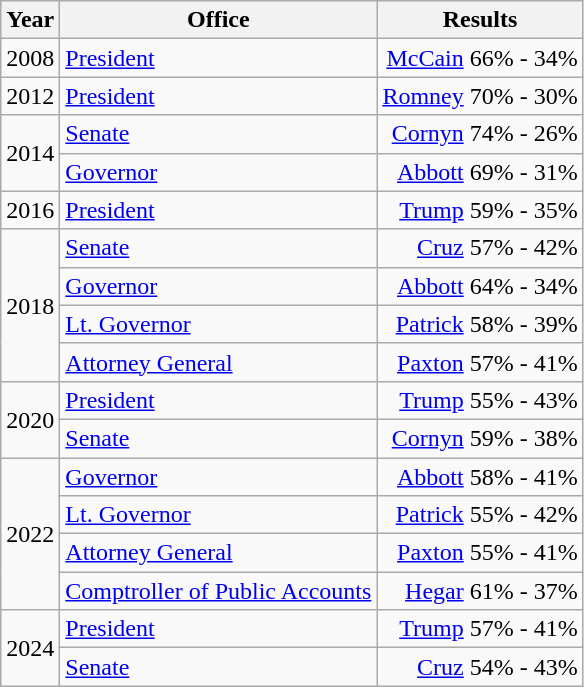<table class=wikitable>
<tr>
<th>Year</th>
<th>Office</th>
<th>Results</th>
</tr>
<tr>
<td>2008</td>
<td><a href='#'>President</a></td>
<td align="right" ><a href='#'>McCain</a> 66% - 34%</td>
</tr>
<tr>
<td>2012</td>
<td><a href='#'>President</a></td>
<td align="right" ><a href='#'>Romney</a> 70% - 30%</td>
</tr>
<tr>
<td rowspan=2>2014</td>
<td><a href='#'>Senate</a></td>
<td align="right" ><a href='#'>Cornyn</a> 74% - 26%</td>
</tr>
<tr>
<td><a href='#'>Governor</a></td>
<td align="right" ><a href='#'>Abbott</a> 69% - 31%</td>
</tr>
<tr>
<td>2016</td>
<td><a href='#'>President</a></td>
<td align="right" ><a href='#'>Trump</a> 59% - 35%</td>
</tr>
<tr>
<td rowspan=4>2018</td>
<td><a href='#'>Senate</a></td>
<td align="right" ><a href='#'>Cruz</a> 57% - 42%</td>
</tr>
<tr>
<td><a href='#'>Governor</a></td>
<td align="right" ><a href='#'>Abbott</a> 64% - 34%</td>
</tr>
<tr>
<td><a href='#'>Lt. Governor</a></td>
<td align="right" ><a href='#'>Patrick</a> 58% - 39%</td>
</tr>
<tr>
<td><a href='#'>Attorney General</a></td>
<td align="right" ><a href='#'>Paxton</a> 57% - 41%</td>
</tr>
<tr>
<td rowspan=2>2020</td>
<td><a href='#'>President</a></td>
<td align="right" ><a href='#'>Trump</a> 55% - 43%</td>
</tr>
<tr>
<td><a href='#'>Senate</a></td>
<td align="right" ><a href='#'>Cornyn</a> 59% - 38%</td>
</tr>
<tr>
<td rowspan=4>2022</td>
<td><a href='#'>Governor</a></td>
<td align="right" ><a href='#'>Abbott</a> 58% - 41%</td>
</tr>
<tr>
<td><a href='#'>Lt. Governor</a></td>
<td align="right" ><a href='#'>Patrick</a> 55% - 42%</td>
</tr>
<tr>
<td><a href='#'>Attorney General</a></td>
<td align="right" ><a href='#'>Paxton</a> 55% - 41%</td>
</tr>
<tr>
<td><a href='#'>Comptroller of Public Accounts</a></td>
<td align="right" ><a href='#'>Hegar</a> 61% - 37%</td>
</tr>
<tr>
<td rowspan=2>2024</td>
<td><a href='#'>President</a></td>
<td align="right" ><a href='#'>Trump</a> 57% - 41%</td>
</tr>
<tr>
<td><a href='#'>Senate</a></td>
<td align="right" ><a href='#'>Cruz</a> 54% - 43%</td>
</tr>
</table>
